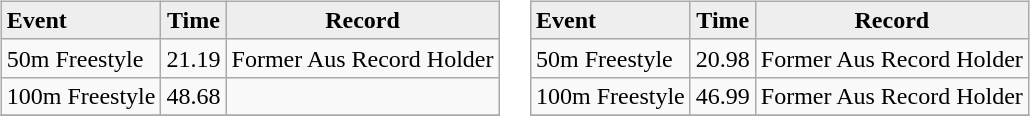<table>
<tr>
<td><br><table class="wikitable">
<tr bgcolor="#eeeeee">
<td><strong>Event</strong></td>
<td align="center"><strong>Time</strong></td>
<td align="center"><strong>Record</strong></td>
</tr>
<tr>
<td>50m Freestyle</td>
<td align="center">21.19</td>
<td align="center">Former Aus Record Holder</td>
</tr>
<tr>
<td>100m Freestyle</td>
<td align="center">48.68</td>
<td></td>
</tr>
<tr>
</tr>
</table>
</td>
<td><br><table class="wikitable">
<tr bgcolor="#eeeeee">
<td><strong>Event</strong></td>
<td align="center"><strong>Time</strong></td>
<td align="center"><strong>Record</strong></td>
</tr>
<tr>
<td>50m Freestyle</td>
<td align="center">20.98</td>
<td>Former Aus Record Holder</td>
</tr>
<tr>
<td>100m Freestyle</td>
<td align="center">46.99</td>
<td>Former Aus Record Holder</td>
</tr>
<tr>
</tr>
</table>
</td>
</tr>
</table>
